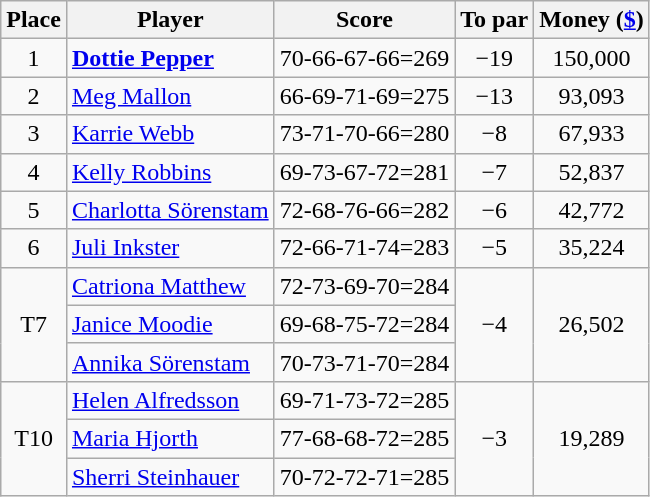<table class="wikitable">
<tr>
<th>Place</th>
<th>Player</th>
<th>Score</th>
<th>To par</th>
<th>Money (<a href='#'>$</a>)</th>
</tr>
<tr>
<td align=center>1</td>
<td> <strong><a href='#'>Dottie Pepper</a></strong></td>
<td>70-66-67-66=269</td>
<td align=center>−19</td>
<td align=center>150,000</td>
</tr>
<tr>
<td align=center>2</td>
<td> <a href='#'>Meg Mallon</a></td>
<td>66-69-71-69=275</td>
<td align=center>−13</td>
<td align=center>93,093</td>
</tr>
<tr>
<td align=center>3</td>
<td> <a href='#'>Karrie Webb</a></td>
<td>73-71-70-66=280</td>
<td align=center>−8</td>
<td align=center>67,933</td>
</tr>
<tr>
<td align=center>4</td>
<td> <a href='#'>Kelly Robbins</a></td>
<td>69-73-67-72=281</td>
<td align=center>−7</td>
<td align=center>52,837</td>
</tr>
<tr>
<td align=center>5</td>
<td> <a href='#'>Charlotta Sörenstam</a></td>
<td>72-68-76-66=282</td>
<td align=center>−6</td>
<td align=center>42,772</td>
</tr>
<tr>
<td align=center>6</td>
<td> <a href='#'>Juli Inkster</a></td>
<td>72-66-71-74=283</td>
<td align=center>−5</td>
<td align=center>35,224</td>
</tr>
<tr>
<td align=center rowspan=3>T7</td>
<td> <a href='#'>Catriona Matthew</a></td>
<td>72-73-69-70=284</td>
<td align=center rowspan=3>−4</td>
<td align=center rowspan=3>26,502</td>
</tr>
<tr>
<td> <a href='#'>Janice Moodie</a></td>
<td>69-68-75-72=284</td>
</tr>
<tr>
<td> <a href='#'>Annika Sörenstam</a></td>
<td>70-73-71-70=284</td>
</tr>
<tr>
<td align=center rowspan=3>T10</td>
<td> <a href='#'>Helen Alfredsson</a></td>
<td>69-71-73-72=285</td>
<td align=center rowspan=3>−3</td>
<td align=center rowspan=3>19,289</td>
</tr>
<tr>
<td> <a href='#'>Maria Hjorth</a></td>
<td>77-68-68-72=285</td>
</tr>
<tr>
<td> <a href='#'>Sherri Steinhauer</a></td>
<td>70-72-72-71=285</td>
</tr>
</table>
